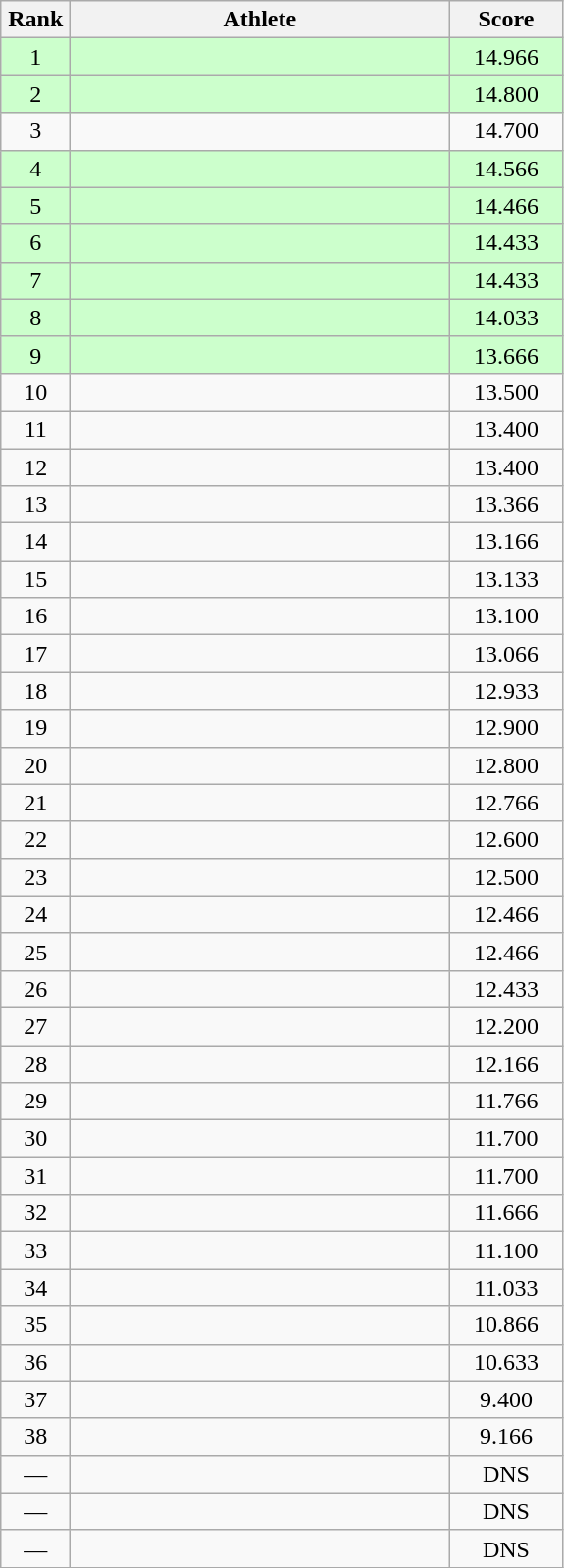<table class=wikitable style="text-align:center">
<tr>
<th width=40>Rank</th>
<th width=250>Athlete</th>
<th width=70>Score</th>
</tr>
<tr bgcolor="ccffcc">
<td>1</td>
<td align=left></td>
<td>14.966</td>
</tr>
<tr bgcolor="ccffcc">
<td>2</td>
<td align=left></td>
<td>14.800</td>
</tr>
<tr>
<td>3</td>
<td align=left></td>
<td>14.700</td>
</tr>
<tr bgcolor="ccffcc">
<td>4</td>
<td align=left></td>
<td>14.566</td>
</tr>
<tr bgcolor="ccffcc">
<td>5</td>
<td align=left></td>
<td>14.466</td>
</tr>
<tr bgcolor="ccffcc">
<td>6</td>
<td align=left></td>
<td>14.433</td>
</tr>
<tr bgcolor="ccffcc">
<td>7</td>
<td align=left></td>
<td>14.433</td>
</tr>
<tr bgcolor="ccffcc">
<td>8</td>
<td align=left></td>
<td>14.033</td>
</tr>
<tr bgcolor="ccffcc">
<td>9</td>
<td align=left></td>
<td>13.666</td>
</tr>
<tr>
<td>10</td>
<td align=left></td>
<td>13.500</td>
</tr>
<tr>
<td>11</td>
<td align=left></td>
<td>13.400</td>
</tr>
<tr>
<td>12</td>
<td align=left></td>
<td>13.400</td>
</tr>
<tr>
<td>13</td>
<td align=left></td>
<td>13.366</td>
</tr>
<tr>
<td>14</td>
<td align=left></td>
<td>13.166</td>
</tr>
<tr>
<td>15</td>
<td align=left></td>
<td>13.133</td>
</tr>
<tr>
<td>16</td>
<td align=left></td>
<td>13.100</td>
</tr>
<tr>
<td>17</td>
<td align=left></td>
<td>13.066</td>
</tr>
<tr>
<td>18</td>
<td align=left></td>
<td>12.933</td>
</tr>
<tr>
<td>19</td>
<td align=left></td>
<td>12.900</td>
</tr>
<tr>
<td>20</td>
<td align=left></td>
<td>12.800</td>
</tr>
<tr>
<td>21</td>
<td align=left></td>
<td>12.766</td>
</tr>
<tr>
<td>22</td>
<td align=left></td>
<td>12.600</td>
</tr>
<tr>
<td>23</td>
<td align=left></td>
<td>12.500</td>
</tr>
<tr>
<td>24</td>
<td align=left></td>
<td>12.466</td>
</tr>
<tr>
<td>25</td>
<td align=left></td>
<td>12.466</td>
</tr>
<tr>
<td>26</td>
<td align=left></td>
<td>12.433</td>
</tr>
<tr>
<td>27</td>
<td align=left></td>
<td>12.200</td>
</tr>
<tr>
<td>28</td>
<td align=left></td>
<td>12.166</td>
</tr>
<tr>
<td>29</td>
<td align=left></td>
<td>11.766</td>
</tr>
<tr>
<td>30</td>
<td align=left></td>
<td>11.700</td>
</tr>
<tr>
<td>31</td>
<td align=left></td>
<td>11.700</td>
</tr>
<tr>
<td>32</td>
<td align=left></td>
<td>11.666</td>
</tr>
<tr>
<td>33</td>
<td align=left></td>
<td>11.100</td>
</tr>
<tr>
<td>34</td>
<td align=left></td>
<td>11.033</td>
</tr>
<tr>
<td>35</td>
<td align=left></td>
<td>10.866</td>
</tr>
<tr>
<td>36</td>
<td align=left></td>
<td>10.633</td>
</tr>
<tr>
<td>37</td>
<td align=left></td>
<td>9.400</td>
</tr>
<tr>
<td>38</td>
<td align=left></td>
<td>9.166</td>
</tr>
<tr>
<td>—</td>
<td align=left></td>
<td>DNS</td>
</tr>
<tr>
<td>—</td>
<td align=left></td>
<td>DNS</td>
</tr>
<tr>
<td>—</td>
<td align=left></td>
<td>DNS</td>
</tr>
</table>
